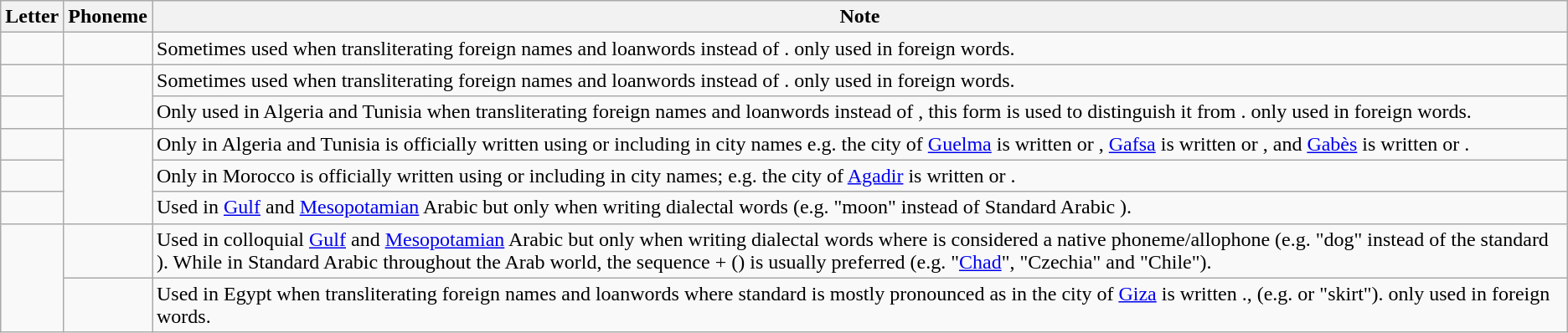<table class="wikitable">
<tr>
<th>Letter</th>
<th>Phoneme</th>
<th>Note</th>
</tr>
<tr>
<td style="text-align:center;font-size:120%;"></td>
<td style="text-align:center;"></td>
<td>Sometimes used when transliterating foreign names and loanwords instead of  . only used in foreign words.</td>
</tr>
<tr>
<td style="text-align:center;font-size:120%;"></td>
<td rowspan="2" style="text-align:center;"></td>
<td>Sometimes used when transliterating foreign names and loanwords instead of  . only used in foreign words.</td>
</tr>
<tr>
<td style="text-align:center;font-size:120%;"></td>
<td>Only used in Algeria and Tunisia when transliterating foreign names and loanwords instead of  , this form is used to distinguish it from . only used in foreign words.</td>
</tr>
<tr>
<td style="text-align:center;font-size:120%;"></td>
<td rowspan="3" style="text-align:center;"></td>
<td>Only in Algeria and Tunisia  is officially written using  or  including in city names e.g. the city of <a href='#'>Guelma</a> is written  or  , <a href='#'>Gafsa</a> is written  or  , and <a href='#'>Gabès</a> is written  or  .</td>
</tr>
<tr>
<td style="text-align:center;font-size:120%;"></td>
<td>Only in Morocco  is officially written using  or  including in city names; e.g. the city of <a href='#'>Agadir</a> is written  or  .</td>
</tr>
<tr>
<td style="text-align:center;font-size:120%;"></td>
<td>Used in <a href='#'>Gulf</a> and <a href='#'>Mesopotamian</a> Arabic but only when writing dialectal words (e.g.   "moon" instead of Standard Arabic  ).</td>
</tr>
<tr>
<td rowspan="2" style="text-align:center;font-size:120%;"></td>
<td style="text-align:center;"></td>
<td>Used in colloquial <a href='#'>Gulf</a> and <a href='#'>Mesopotamian</a> Arabic but only when writing dialectal words where  is considered a native phoneme/allophone (e.g.   "dog" instead of the standard  ). While in Standard Arabic throughout the Arab world, the sequence   +   () is usually preferred (e.g.   "<a href='#'>Chad</a>",   "Czechia" and   "Chile").</td>
</tr>
<tr>
<td style="text-align:center;"></td>
<td>Used in Egypt when transliterating foreign names and loanwords where standard  is mostly pronounced  as in the city of <a href='#'>Giza</a> is written  ., (e.g.  or   "skirt"). only used in foreign words.</td>
</tr>
</table>
